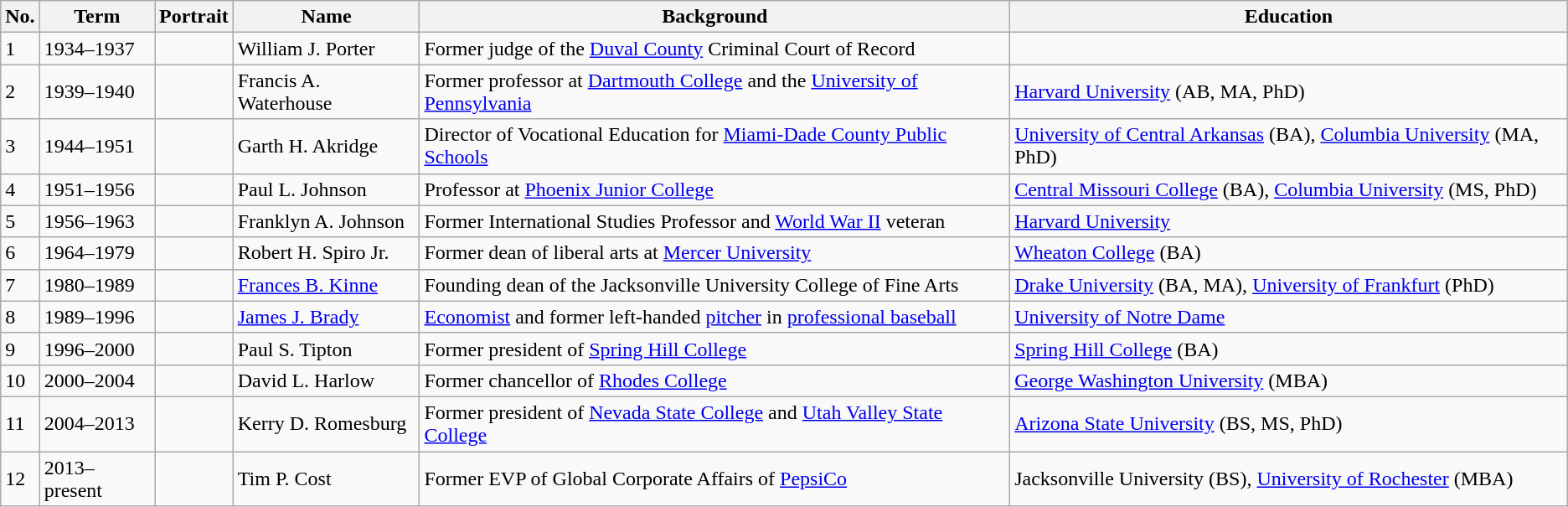<table class="wikitable">
<tr>
<th>No.</th>
<th>Term</th>
<th>Portrait</th>
<th>Name</th>
<th>Background</th>
<th>Education</th>
</tr>
<tr>
<td>1</td>
<td>1934–1937</td>
<td></td>
<td>William J. Porter</td>
<td>Former judge of the <a href='#'>Duval County</a> Criminal Court of Record</td>
<td></td>
</tr>
<tr>
<td>2</td>
<td>1939–1940</td>
<td></td>
<td>Francis A. Waterhouse</td>
<td>Former professor at <a href='#'>Dartmouth College</a> and the <a href='#'>University of Pennsylvania</a></td>
<td><a href='#'>Harvard University</a> (AB, MA, PhD)</td>
</tr>
<tr>
<td>3</td>
<td>1944–1951</td>
<td></td>
<td>Garth H. Akridge</td>
<td>Director of Vocational Education for <a href='#'>Miami-Dade County Public Schools</a></td>
<td><a href='#'>University of Central Arkansas</a> (BA), <a href='#'>Columbia University</a> (MA, PhD)</td>
</tr>
<tr>
<td>4</td>
<td>1951–1956</td>
<td></td>
<td>Paul L. Johnson</td>
<td>Professor at <a href='#'>Phoenix Junior College</a></td>
<td><a href='#'>Central Missouri College</a> (BA), <a href='#'>Columbia University</a> (MS, PhD)</td>
</tr>
<tr>
<td>5</td>
<td>1956–1963</td>
<td></td>
<td>Franklyn A. Johnson</td>
<td>Former International Studies Professor and <a href='#'>World War II</a> veteran</td>
<td><a href='#'>Harvard University</a></td>
</tr>
<tr>
<td>6</td>
<td>1964–1979</td>
<td></td>
<td>Robert H. Spiro Jr.</td>
<td>Former dean of liberal arts at <a href='#'>Mercer University</a></td>
<td><a href='#'>Wheaton College</a> (BA)</td>
</tr>
<tr>
<td>7</td>
<td>1980–1989</td>
<td></td>
<td><a href='#'>Frances B. Kinne</a></td>
<td>Founding dean of the Jacksonville University College of Fine Arts</td>
<td><a href='#'>Drake University</a> (BA, MA), <a href='#'>University of Frankfurt</a> (PhD)</td>
</tr>
<tr>
<td>8</td>
<td>1989–1996</td>
<td></td>
<td><a href='#'>James J. Brady</a></td>
<td><a href='#'>Economist</a> and former left-handed <a href='#'>pitcher</a> in <a href='#'>professional baseball</a></td>
<td><a href='#'>University of Notre Dame</a></td>
</tr>
<tr>
<td>9</td>
<td>1996–2000</td>
<td></td>
<td>Paul S. Tipton</td>
<td>Former president of <a href='#'>Spring Hill College</a></td>
<td><a href='#'>Spring Hill College</a> (BA)</td>
</tr>
<tr>
<td>10</td>
<td>2000–2004</td>
<td></td>
<td>David L. Harlow</td>
<td>Former chancellor of <a href='#'>Rhodes College</a></td>
<td><a href='#'>George Washington University</a> (MBA)</td>
</tr>
<tr>
<td>11</td>
<td>2004–2013</td>
<td></td>
<td>Kerry D. Romesburg</td>
<td>Former president of <a href='#'>Nevada State College</a> and <a href='#'>Utah Valley State College</a></td>
<td><a href='#'>Arizona State University</a> (BS, MS, PhD)</td>
</tr>
<tr>
<td>12</td>
<td>2013–present</td>
<td></td>
<td>Tim P. Cost</td>
<td>Former EVP of Global Corporate Affairs of <a href='#'>PepsiCo</a></td>
<td>Jacksonville University (BS), <a href='#'>University of Rochester</a> (MBA)</td>
</tr>
</table>
